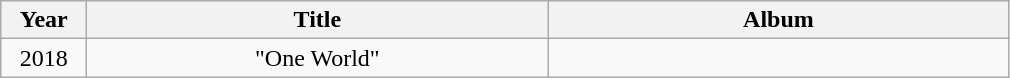<table class="wikitable plainrowheaders" style="text-align:center;">
<tr>
<th scope="col" style="width:50px;">Year</th>
<th scope="col" style="width:300px;">Title</th>
<th scope="col" style="width:300px;">Album</th>
</tr>
<tr>
<td>2018</td>
<td>"One World" </td>
<td></td>
</tr>
</table>
